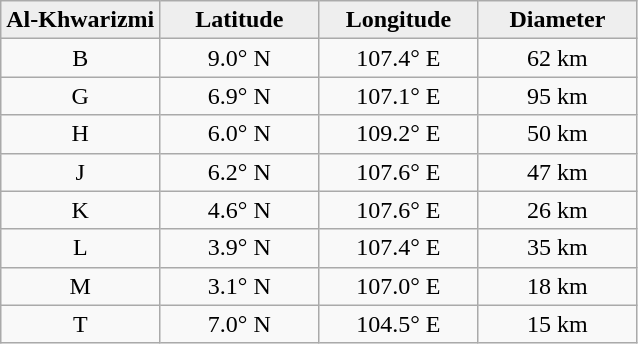<table class="wikitable">
<tr>
<th width="25%" style="background:#eeeeee;">Al-Khwarizmi</th>
<th width="25%" style="background:#eeeeee;">Latitude</th>
<th width="25%" style="background:#eeeeee;">Longitude</th>
<th width="25%" style="background:#eeeeee;">Diameter</th>
</tr>
<tr>
<td align="center">B</td>
<td align="center">9.0° N</td>
<td align="center">107.4° E</td>
<td align="center">62 km</td>
</tr>
<tr>
<td align="center">G</td>
<td align="center">6.9° N</td>
<td align="center">107.1° E</td>
<td align="center">95 km</td>
</tr>
<tr>
<td align="center">H</td>
<td align="center">6.0° N</td>
<td align="center">109.2° E</td>
<td align="center">50 km</td>
</tr>
<tr>
<td align="center">J</td>
<td align="center">6.2° N</td>
<td align="center">107.6° E</td>
<td align="center">47 km</td>
</tr>
<tr>
<td align="center">K</td>
<td align="center">4.6° N</td>
<td align="center">107.6° E</td>
<td align="center">26 km</td>
</tr>
<tr>
<td align="center">L</td>
<td align="center">3.9° N</td>
<td align="center">107.4° E</td>
<td align="center">35 km</td>
</tr>
<tr>
<td align="center">M</td>
<td align="center">3.1° N</td>
<td align="center">107.0° E</td>
<td align="center">18 km</td>
</tr>
<tr>
<td align="center">T</td>
<td align="center">7.0° N</td>
<td align="center">104.5° E</td>
<td align="center">15 km</td>
</tr>
</table>
